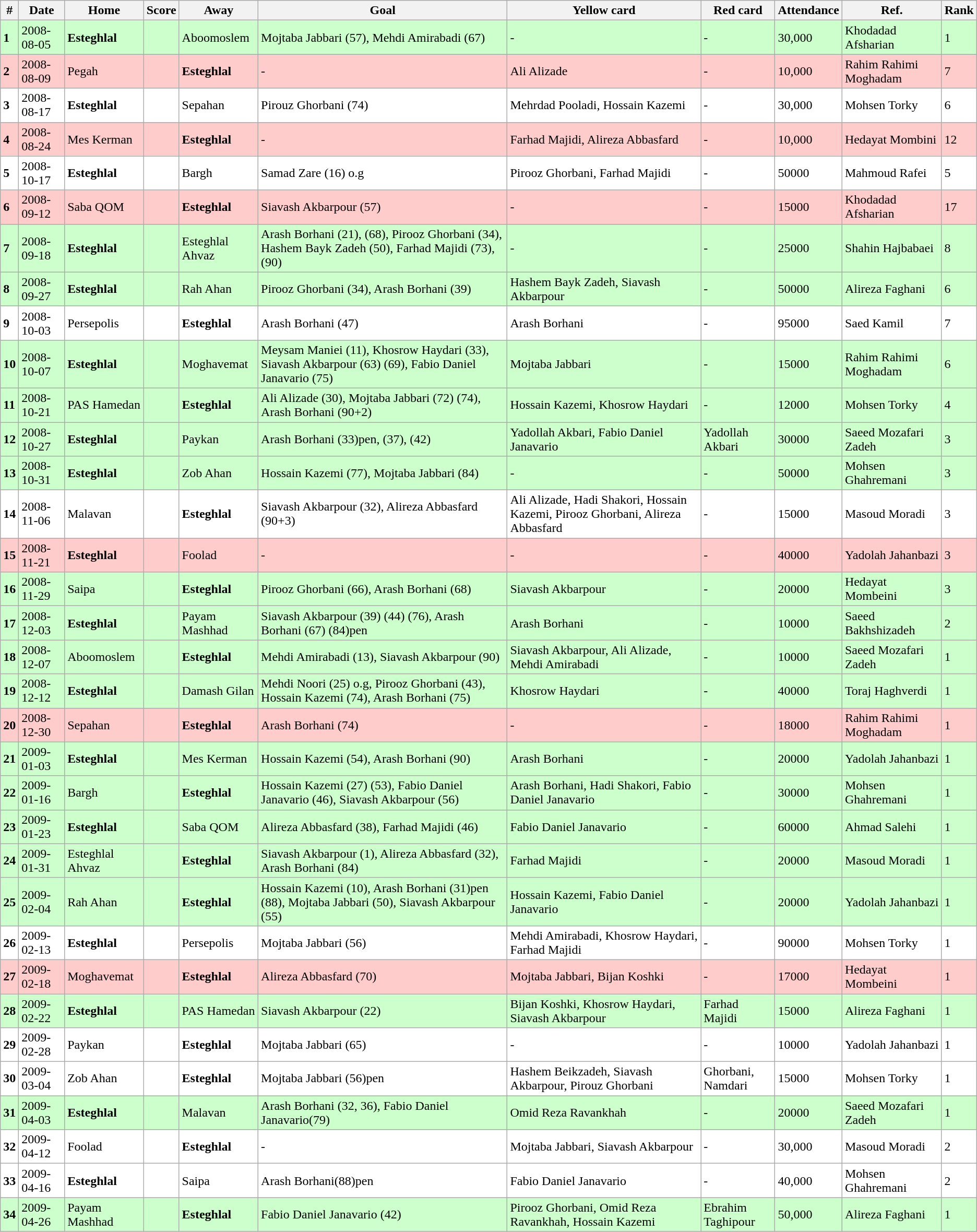<table class="wikitable">
<tr>
<th>#</th>
<th>Date</th>
<th>Home</th>
<th>Score</th>
<th>Away</th>
<th>Goal </th>
<th>Yellow card </th>
<th>Red card </th>
<th>Attendance</th>
<th>Ref.</th>
<th>Rank</th>
</tr>
<tr style="background: #CCFFCC;">
<td><strong>1</strong></td>
<td>2008-08-05</td>
<td><strong>Esteghlal</strong></td>
<td></td>
<td>Aboomoslem</td>
<td>Mojtaba Jabbari (57), Mehdi Amirabadi (67)</td>
<td>-</td>
<td>-</td>
<td>30,000</td>
<td>Khodadad Afsharian</td>
<td>1</td>
</tr>
<tr style="background: #ffcccc;">
<td><strong>2</strong></td>
<td>2008-08-09</td>
<td>Pegah</td>
<td></td>
<td><strong>Esteghlal</strong></td>
<td>-</td>
<td>Ali Alizade</td>
<td>-</td>
<td>10,000</td>
<td>Rahim Rahimi Moghadam</td>
<td>7</td>
</tr>
<tr style="background: white;">
<td><strong>3</strong></td>
<td>2008-08-17</td>
<td><strong>Esteghlal</strong></td>
<td></td>
<td>Sepahan</td>
<td>Pirouz Ghorbani (74)</td>
<td>Mehrdad Pooladi, Hossain Kazemi</td>
<td>-</td>
<td>30,000</td>
<td>Mohsen Torky</td>
<td>6</td>
</tr>
<tr style="background: #ffcccc;">
<td><strong>4</strong></td>
<td>2008-08-24</td>
<td>Mes Kerman</td>
<td></td>
<td><strong>Esteghlal</strong></td>
<td>-</td>
<td>Farhad Majidi, Alireza Abbasfard</td>
<td>-</td>
<td>10,000</td>
<td>Hedayat Mombini</td>
<td>12</td>
</tr>
<tr style="background: white;">
<td><strong>5</strong></td>
<td>2008-10-17</td>
<td><strong>Esteghlal</strong></td>
<td></td>
<td>Bargh</td>
<td>Samad Zare (16) o.g</td>
<td>Pirooz Ghorbani, Farhad Majidi</td>
<td>-</td>
<td>50000</td>
<td>Mahmoud Rafei</td>
<td>5</td>
</tr>
<tr style="background: #ffcccc;">
<td><strong>6</strong></td>
<td>2008-09-12</td>
<td>Saba QOM</td>
<td></td>
<td><strong>Esteghlal</strong></td>
<td>Siavash Akbarpour (57)</td>
<td>-</td>
<td>-</td>
<td>15000</td>
<td>Khodadad Afsharian</td>
<td>17</td>
</tr>
<tr style="background: #CCFFCC;">
<td><strong>7</strong></td>
<td>2008-09-18</td>
<td><strong>Esteghlal</strong></td>
<td></td>
<td>Esteghlal Ahvaz</td>
<td>Arash Borhani (21), (68), Pirooz Ghorbani (34), Hashem Bayk Zadeh (50), Farhad Majidi (73), (90)</td>
<td>-</td>
<td>-</td>
<td>25000</td>
<td>Shahin Hajbabaei</td>
<td>8</td>
</tr>
<tr style="background: #CCFFCC;">
<td><strong>8</strong></td>
<td>2008-09-27</td>
<td><strong>Esteghlal</strong></td>
<td></td>
<td>Rah Ahan</td>
<td>Pirooz Ghorbani (34), Arash Borhani (39)</td>
<td>Hashem Bayk Zadeh, Siavash Akbarpour</td>
<td>-</td>
<td>50000</td>
<td>Alireza Faghani</td>
<td>6</td>
</tr>
<tr style="background: white;">
<td><strong>9</strong></td>
<td>2008-10-03</td>
<td>Persepolis</td>
<td></td>
<td><strong>Esteghlal</strong></td>
<td>Arash Borhani (47)</td>
<td>Arash Borhani</td>
<td>-</td>
<td>95000</td>
<td>Saed Kamil</td>
<td>7</td>
</tr>
<tr style="background: #CCFFCC;">
<td><strong>10</strong></td>
<td>2008-10-07</td>
<td><strong>Esteghlal</strong></td>
<td></td>
<td>Moghavemat</td>
<td>Meysam Maniei (11), Khosrow Haydari (33), Siavash Akbarpour (63) (69), Fabio Daniel Janavario (75)</td>
<td>Mojtaba Jabbari</td>
<td>-</td>
<td>15000</td>
<td>Rahim Rahimi Moghadam</td>
<td>6</td>
</tr>
<tr style="background: #CCFFCC;">
<td><strong>11</strong></td>
<td>2008-10-21</td>
<td>PAS Hamedan</td>
<td></td>
<td><strong>Esteghlal</strong></td>
<td>Ali Alizade (30), Mojtaba Jabbari (72) (74), Arash Borhani (90+2)</td>
<td>Hossain Kazemi, Khosrow Haydari</td>
<td>-</td>
<td>12000</td>
<td>Mohsen Torky</td>
<td>4</td>
</tr>
<tr style="background: #CCFFCC;">
<td><strong>12</strong></td>
<td>2008-10-27</td>
<td><strong>Esteghlal</strong></td>
<td></td>
<td>Paykan</td>
<td>Arash Borhani (33)pen, (37), (42)</td>
<td>Yadollah Akbari, Fabio Daniel Janavario</td>
<td>Yadollah Akbari</td>
<td>30000</td>
<td>Saeed Mozafari Zadeh</td>
<td>3</td>
</tr>
<tr style="background: #CCFFCC;">
<td><strong>13</strong></td>
<td>2008-10-31</td>
<td><strong>Esteghlal</strong></td>
<td></td>
<td>Zob Ahan</td>
<td>Hossain Kazemi (77), Mojtaba Jabbari (84)</td>
<td>-</td>
<td>-</td>
<td>50000</td>
<td>Mohsen Ghahremani</td>
<td>3</td>
</tr>
<tr style="background: white;">
<td><strong>14</strong></td>
<td>2008-11-06</td>
<td>Malavan</td>
<td></td>
<td><strong>Esteghlal</strong></td>
<td>Siavash Akbarpour (32), Alireza Abbasfard (90+3)</td>
<td>Ali Alizade, Hadi Shakori, Hossain Kazemi, Pirooz Ghorbani, Alireza Abbasfard</td>
<td>-</td>
<td>15000</td>
<td>Masoud Moradi</td>
<td>3</td>
</tr>
<tr style="background: #ffcccc;">
<td><strong>15</strong></td>
<td>2008-11-21</td>
<td><strong>Esteghlal</strong></td>
<td></td>
<td>Foolad</td>
<td>-</td>
<td>-</td>
<td>-</td>
<td>40000</td>
<td>Yadolah Jahanbazi</td>
<td>3</td>
</tr>
<tr style="background: #CCFFCC;">
<td><strong>16</strong></td>
<td>2008-11-29</td>
<td>Saipa</td>
<td></td>
<td><strong>Esteghlal</strong></td>
<td>Pirooz Ghorbani (66), Arash Borhani (68)</td>
<td>Siavash Akbarpour</td>
<td>-</td>
<td>20000</td>
<td>Hedayat Mombeini</td>
<td>3</td>
</tr>
<tr style="background: #CCFFCC;">
<td><strong>17</strong></td>
<td>2008-12-03</td>
<td><strong>Esteghlal</strong></td>
<td></td>
<td>Payam Mashhad</td>
<td>Siavash Akbarpour (39) (44) (76), Arash Borhani (67) (84)pen</td>
<td>Arash Borhani</td>
<td>-</td>
<td>10000</td>
<td>Saeed Bakhshizadeh</td>
<td>2</td>
</tr>
<tr style="background: #CCFFCC;">
<td><strong>18</strong></td>
<td>2008-12-07</td>
<td>Aboomoslem</td>
<td></td>
<td><strong>Esteghlal</strong></td>
<td>Mehdi Amirabadi (13), Siavash Akbarpour (90)</td>
<td>Siavash Akbarpour, Ali Alizade, Mehdi Amirabadi</td>
<td>-</td>
<td>10000</td>
<td>Saeed Mozafari Zadeh</td>
<td>1</td>
</tr>
<tr style="background: #CCFFCC;">
<td><strong>19</strong></td>
<td>2008-12-12</td>
<td><strong>Esteghlal</strong></td>
<td></td>
<td>Damash Gilan</td>
<td>Mehdi Noori (25) o.g, Pirooz Ghorbani (43), Hossain Kazemi (74), Arash Borhani (75)</td>
<td>Khosrow Haydari</td>
<td>-</td>
<td>40000</td>
<td>Toraj Haghverdi</td>
<td>1</td>
</tr>
<tr style="background: #ffcccc;">
<td><strong>20</strong></td>
<td>2008-12-30</td>
<td>Sepahan</td>
<td></td>
<td><strong>Esteghlal</strong></td>
<td>Arash Borhani (74)</td>
<td>-</td>
<td>-</td>
<td>18000</td>
<td>Rahim Rahimi Moghadam</td>
<td>1</td>
</tr>
<tr style="background: #CCFFCC;">
<td><strong>21</strong></td>
<td>2009-01-03</td>
<td><strong>Esteghlal</strong></td>
<td></td>
<td>Mes Kerman</td>
<td>Hossain Kazemi (54), Arash Borhani (90)</td>
<td>Arash Borhani</td>
<td>-</td>
<td>20000</td>
<td>Yadolah Jahanbazi</td>
<td>1</td>
</tr>
<tr style="background: #CCFFCC;">
<td><strong>22</strong></td>
<td>2009-01-16</td>
<td>Bargh</td>
<td></td>
<td><strong>Esteghlal</strong></td>
<td>Hossain Kazemi (27) (53), Fabio Daniel Janavario (46), Siavash Akbarpour (56)</td>
<td>Arash Borhani, Hadi Shakori, Fabio Daniel Janavario</td>
<td>-</td>
<td>30000</td>
<td>Mohsen Ghahremani</td>
<td>1</td>
</tr>
<tr style="background: #CCFFCC;">
<td><strong>23</strong></td>
<td>2009-01-23</td>
<td><strong>Esteghlal</strong></td>
<td></td>
<td>Saba QOM</td>
<td>Alireza Abbasfard (38), Farhad Majidi (46)</td>
<td>Fabio Daniel Janavario</td>
<td>-</td>
<td>60000</td>
<td>Ahmad Salehi</td>
<td>1</td>
</tr>
<tr style="background: #CCFFCC;">
<td><strong>24</strong></td>
<td>2009-01-31</td>
<td>Esteghlal Ahvaz</td>
<td></td>
<td><strong>Esteghlal</strong></td>
<td>Siavash Akbarpour (1), Alireza Abbasfard (32), Arash Borhani (84)</td>
<td>Farhad Majidi</td>
<td>-</td>
<td>20000</td>
<td>Masoud Moradi</td>
<td>1</td>
</tr>
<tr style="background: #CCFFCC;">
<td><strong>25</strong></td>
<td>2009-02-04</td>
<td>Rah Ahan</td>
<td></td>
<td><strong>Esteghlal</strong></td>
<td>Hossain Kazemi (10), Arash Borhani (31)pen (88), Mojtaba Jabbari (50), Siavash Akbarpour (55)</td>
<td>Hossain Kazemi, Fabio Daniel Janavario</td>
<td>-</td>
<td>20000</td>
<td>Yadolah Jahanbazi</td>
<td>1</td>
</tr>
<tr style="background: white;">
<td><strong>26</strong></td>
<td>2009-02-13</td>
<td><strong>Esteghlal</strong></td>
<td></td>
<td>Persepolis</td>
<td>Mojtaba Jabbari (56)</td>
<td>Mehdi Amirabadi, Khosrow Haydari, Farhad Majidi</td>
<td>-</td>
<td>90000</td>
<td>Mohsen Torky</td>
<td>1</td>
</tr>
<tr style="background: #ffcccc;">
<td><strong>27</strong></td>
<td>2009-02-18</td>
<td>Moghavemat</td>
<td></td>
<td><strong>Esteghlal</strong></td>
<td>Alireza Abbasfard (70)</td>
<td>Mojtaba Jabbari, Bijan Koshki</td>
<td>-</td>
<td>17000</td>
<td>Hedayat Mombeini</td>
<td>1</td>
</tr>
<tr style="background: #CCFFCC;">
<td><strong>28</strong></td>
<td>2009-02-22</td>
<td><strong>Esteghlal</strong></td>
<td></td>
<td>PAS Hamedan</td>
<td>Siavash Akbarpour (22)</td>
<td>Bijan Koshki, Khosrow Haydari, Siavash Akbarpour</td>
<td>Farhad Majidi</td>
<td>15000</td>
<td>Alireza Faghani</td>
<td>1</td>
</tr>
<tr style="background: white;">
<td><strong>29</strong></td>
<td>2009-02-28</td>
<td>Paykan</td>
<td></td>
<td><strong>Esteghlal</strong></td>
<td>Mojtaba Jabbari (65)</td>
<td>-</td>
<td>-</td>
<td>10000</td>
<td>Yadolah Jahanbazi</td>
<td>1</td>
</tr>
<tr style="background: white;">
<td><strong>30</strong></td>
<td>2009-03-04</td>
<td>Zob Ahan</td>
<td></td>
<td><strong>Esteghlal</strong></td>
<td>Mojtaba Jabbari (56)pen</td>
<td>Hashem Beikzadeh, Siavash Akbarpour, Pirouz Ghorbani</td>
<td>Ghorbani, Namdari</td>
<td>15000</td>
<td>Mohsen Torky</td>
<td>1</td>
</tr>
<tr style="background: #CCFFCC;">
<td><strong>31</strong></td>
<td>2009-04-03</td>
<td><strong>Esteghlal</strong></td>
<td></td>
<td>Malavan</td>
<td>Arash Borhani (32, 36), Fabio Daniel Janavario(79)</td>
<td>Omid Reza Ravankhah</td>
<td>-</td>
<td>20000</td>
<td>Saeed Mozafari Zadeh</td>
<td>1</td>
</tr>
<tr style="background: white;">
<td><strong>32</strong></td>
<td>2009-04-12</td>
<td>Foolad</td>
<td></td>
<td><strong>Esteghlal</strong></td>
<td>-</td>
<td>Mojtaba Jabbari, Siavash Akbarpour</td>
<td>-</td>
<td>30,000</td>
<td>Masoud Moradi</td>
<td>2</td>
</tr>
<tr style="background: white;">
<td><strong>33</strong></td>
<td>2009-04-16</td>
<td><strong>Esteghlal</strong></td>
<td></td>
<td>Saipa</td>
<td>Arash Borhani(88)pen</td>
<td>Fabio Daniel Janavario</td>
<td>-</td>
<td>40,000</td>
<td>Mohsen Ghahremani</td>
<td>2</td>
</tr>
<tr style="background: #CCFFCC;">
<td><strong>34</strong></td>
<td>2009-04-26</td>
<td>Payam Mashhad</td>
<td></td>
<td><strong>Esteghlal</strong></td>
<td>Fabio Daniel Janavario (42)</td>
<td>Pirooz Ghorbani, Omid Reza Ravankhah, Hossain Kazemi</td>
<td>Ebrahim Taghipour</td>
<td>50,000</td>
<td>Alireza Faghani</td>
<td>1</td>
</tr>
</table>
